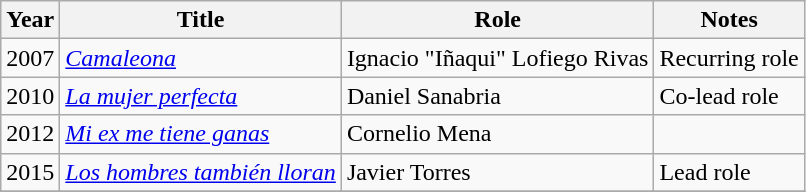<table class="wikitable sortable">
<tr>
<th>Year</th>
<th>Title</th>
<th>Role</th>
<th>Notes</th>
</tr>
<tr>
<td>2007</td>
<td><em><a href='#'>Camaleona</a></em></td>
<td>Ignacio "Iñaqui" Lofiego Rivas</td>
<td>Recurring role</td>
</tr>
<tr>
<td>2010</td>
<td><em><a href='#'>La mujer perfecta</a></em></td>
<td>Daniel Sanabria</td>
<td>Co-lead role</td>
</tr>
<tr>
<td>2012</td>
<td><em><a href='#'>Mi ex me tiene ganas</a></em></td>
<td>Cornelio Mena</td>
<td></td>
</tr>
<tr>
<td>2015</td>
<td><em><a href='#'>Los hombres también lloran</a></em></td>
<td>Javier Torres</td>
<td>Lead role</td>
</tr>
<tr>
</tr>
</table>
